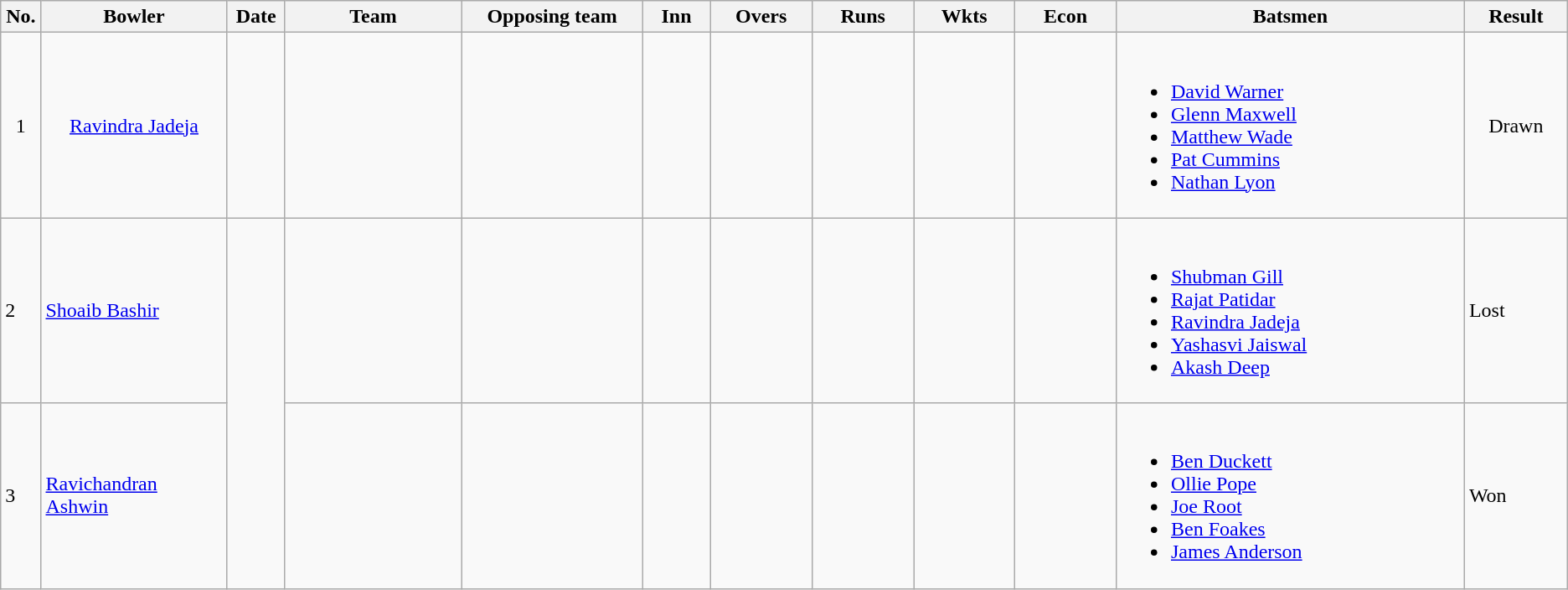<table class="wikitable sortable" style="font-size: 100%">
<tr align=center>
<th scope="col" width="25">No.</th>
<th scope="col" width="150">Bowler</th>
<th scope="col" width="40">Date</th>
<th scope="col" width="150">Team</th>
<th scope="col" width="150">Opposing team</th>
<th scope="col" width="50">Inn</th>
<th scope="col" width="80">Overs</th>
<th scope="col" width="80">Runs</th>
<th scope="col" width="80">Wkts</th>
<th scope="col" width="80">Econ</th>
<th scope="col" width="300" class="unsortable">Batsmen</th>
<th scope="col" width="80">Result</th>
</tr>
<tr align="center">
<td scope="row">1</td>
<td><a href='#'>Ravindra Jadeja</a></td>
<td></td>
<td></td>
<td></td>
<td></td>
<td></td>
<td></td>
<td></td>
<td></td>
<td align=left><br><ul><li><a href='#'>David Warner</a></li><li><a href='#'>Glenn Maxwell</a></li><li><a href='#'>Matthew Wade</a></li><li><a href='#'>Pat Cummins</a></li><li><a href='#'>Nathan Lyon</a></li></ul></td>
<td>Drawn</td>
</tr>
<tr>
<td scope="row">2</td>
<td><a href='#'>Shoaib Bashir</a></td>
<td rowspan=2></td>
<td></td>
<td></td>
<td></td>
<td></td>
<td></td>
<td></td>
<td></td>
<td align=left><br><ul><li><a href='#'>Shubman Gill</a></li><li><a href='#'>Rajat Patidar</a></li><li><a href='#'>Ravindra Jadeja</a></li><li><a href='#'>Yashasvi Jaiswal</a></li><li><a href='#'>Akash Deep</a></li></ul></td>
<td>Lost</td>
</tr>
<tr>
<td scope="row">3</td>
<td><a href='#'>Ravichandran Ashwin</a></td>
<td></td>
<td></td>
<td></td>
<td></td>
<td></td>
<td></td>
<td></td>
<td align=left><br><ul><li><a href='#'>Ben Duckett</a></li><li><a href='#'>Ollie Pope</a></li><li><a href='#'>Joe Root</a></li><li><a href='#'>Ben Foakes</a></li><li><a href='#'>James Anderson</a></li></ul></td>
<td>Won</td>
</tr>
</table>
